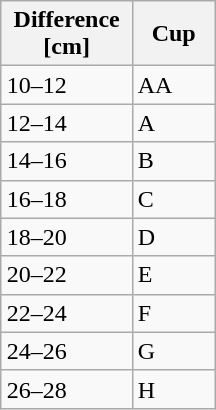<table class="wikitable zebra" align=right>
<tr>
<th style="width:5em;" title="Bust minus underbust circumference">Difference [cm]</th>
<th style="width:3em">Cup</th>
</tr>
<tr>
<td>10–12</td>
<td>AA</td>
</tr>
<tr>
<td>12–14</td>
<td>A</td>
</tr>
<tr>
<td>14–16</td>
<td>B</td>
</tr>
<tr>
<td>16–18</td>
<td>C</td>
</tr>
<tr>
<td>18–20</td>
<td>D</td>
</tr>
<tr>
<td>20–22</td>
<td>E</td>
</tr>
<tr>
<td>22–24</td>
<td>F</td>
</tr>
<tr>
<td>24–26</td>
<td>G</td>
</tr>
<tr>
<td>26–28</td>
<td>H</td>
</tr>
</table>
